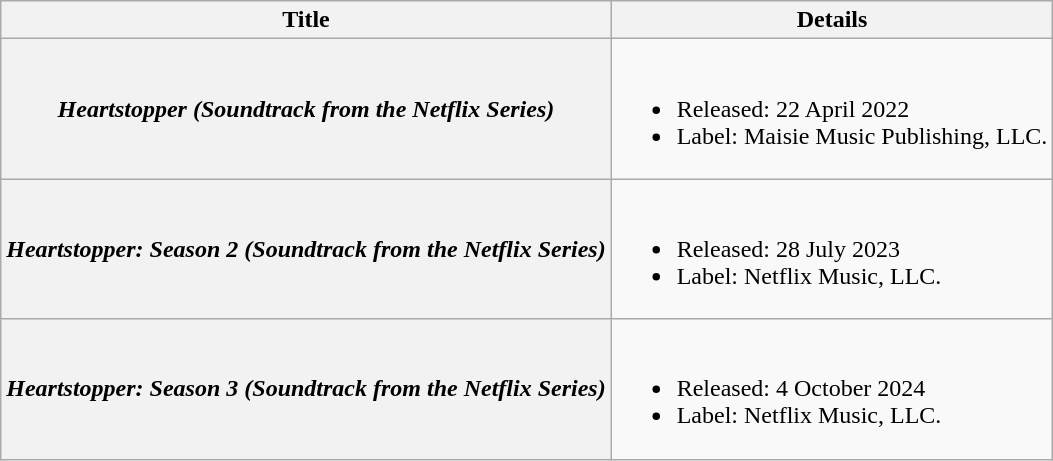<table class="wikitable">
<tr>
<th>Title</th>
<th>Details</th>
</tr>
<tr>
<th><strong><em>Heartstopper (Soundtrack from the Netflix Series)</em></strong></th>
<td><br><ul><li>Released: 22 April 2022</li><li>Label: Maisie Music Publishing, LLC.</li></ul></td>
</tr>
<tr>
<th><strong><em>Heartstopper: Season 2 (Soundtrack from the Netflix Series)</em></strong></th>
<td><br><ul><li>Released: 28 July 2023</li><li>Label: Netflix Music, LLC.</li></ul></td>
</tr>
<tr>
<th><strong><em>Heartstopper: Season 3 (Soundtrack from the Netflix Series)</em></strong></th>
<td><br><ul><li>Released: 4 October 2024</li><li>Label: Netflix Music, LLC.</li></ul></td>
</tr>
</table>
